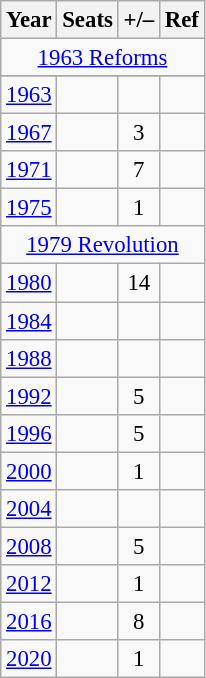<table class="wikitable" style="font-size:95%;text-align:center;">
<tr>
<th>Year</th>
<th>Seats</th>
<th>+/–</th>
<th>Ref</th>
</tr>
<tr>
<td align=center colspan="4"><a href='#'>1963 Reforms</a></td>
</tr>
<tr>
</tr>
<tr>
<td><a href='#'>1963</a></td>
<td></td>
<td></td>
<td></td>
</tr>
<tr>
<td><a href='#'>1967</a></td>
<td></td>
<td> 3</td>
<td></td>
</tr>
<tr>
<td><a href='#'>1971</a></td>
<td></td>
<td> 7</td>
<td></td>
</tr>
<tr>
<td><a href='#'>1975</a></td>
<td></td>
<td> 1</td>
<td></td>
</tr>
<tr>
<td align=center colspan="4"><a href='#'>1979 Revolution</a></td>
</tr>
<tr>
<td><a href='#'>1980</a></td>
<td></td>
<td> 14</td>
<td></td>
</tr>
<tr>
<td><a href='#'>1984</a></td>
<td></td>
<td></td>
<td></td>
</tr>
<tr>
<td><a href='#'>1988</a></td>
<td></td>
<td></td>
<td></td>
</tr>
<tr>
<td><a href='#'>1992</a></td>
<td></td>
<td> 5</td>
<td></td>
</tr>
<tr>
<td><a href='#'>1996</a></td>
<td></td>
<td> 5</td>
<td></td>
</tr>
<tr>
<td><a href='#'>2000</a></td>
<td></td>
<td> 1</td>
<td></td>
</tr>
<tr>
<td><a href='#'>2004</a></td>
<td></td>
<td></td>
<td></td>
</tr>
<tr>
<td><a href='#'>2008</a></td>
<td></td>
<td> 5</td>
<td></td>
</tr>
<tr>
<td><a href='#'>2012</a></td>
<td></td>
<td> 1</td>
<td></td>
</tr>
<tr>
<td><a href='#'>2016</a></td>
<td></td>
<td> 8</td>
<td></td>
</tr>
<tr>
<td><a href='#'>2020</a></td>
<td></td>
<td> 1</td>
<td></td>
</tr>
</table>
